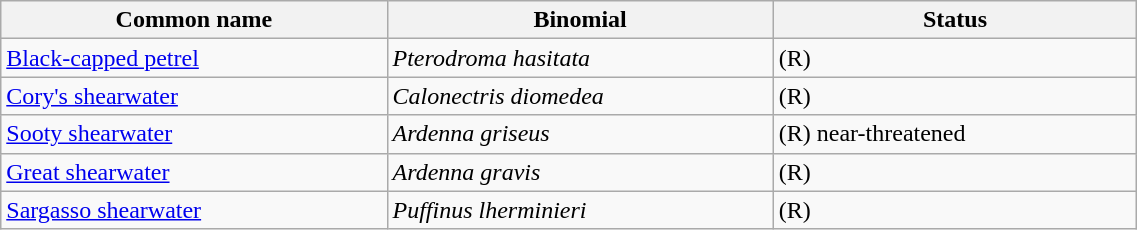<table width=60% class="wikitable">
<tr>
<th width=34%>Common name</th>
<th width=34%>Binomial</th>
<th width=32%>Status</th>
</tr>
<tr>
<td><a href='#'>Black-capped petrel</a></td>
<td><em>Pterodroma hasitata</em></td>
<td>(R)</td>
</tr>
<tr>
<td><a href='#'>Cory's shearwater</a></td>
<td><em>Calonectris diomedea</em></td>
<td>(R)</td>
</tr>
<tr>
<td><a href='#'>Sooty shearwater</a></td>
<td><em>Ardenna griseus</em></td>
<td>(R) near-threatened</td>
</tr>
<tr>
<td><a href='#'>Great shearwater</a></td>
<td><em>Ardenna gravis</em></td>
<td>(R)</td>
</tr>
<tr>
<td><a href='#'>Sargasso shearwater</a></td>
<td><em>Puffinus lherminieri</em></td>
<td>(R)</td>
</tr>
</table>
